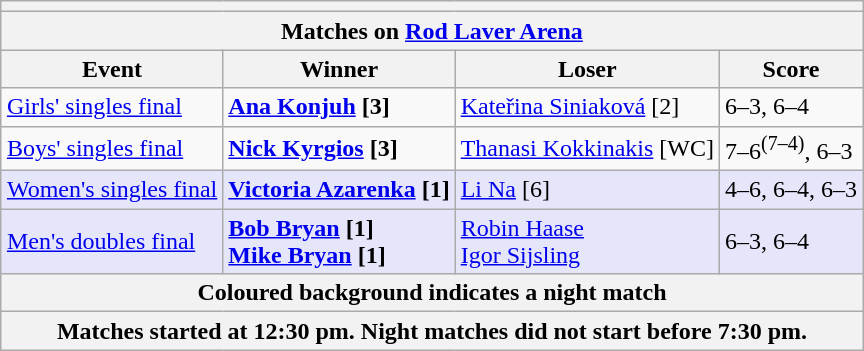<table class="wikitable collapsible uncollapsed" style="margin:1em auto;">
<tr>
<th colspan=4></th>
</tr>
<tr>
<th colspan=4><strong>Matches on <a href='#'>Rod Laver Arena</a></strong></th>
</tr>
<tr>
<th>Event</th>
<th>Winner</th>
<th>Loser</th>
<th>Score</th>
</tr>
<tr>
<td><a href='#'>Girls' singles final</a></td>
<td><strong> <a href='#'>Ana Konjuh</a> [3]</strong></td>
<td> <a href='#'>Kateřina Siniaková</a> [2]</td>
<td>6–3, 6–4</td>
</tr>
<tr>
<td><a href='#'>Boys' singles final</a></td>
<td><strong> <a href='#'>Nick Kyrgios</a> [3]</strong></td>
<td> <a href='#'>Thanasi Kokkinakis</a> [WC]</td>
<td>7–6<sup>(7–4)</sup>, 6–3</td>
</tr>
<tr bgcolor=lavender>
<td><a href='#'>Women's singles final</a></td>
<td><strong> <a href='#'>Victoria Azarenka</a> [1]</strong></td>
<td> <a href='#'>Li Na</a> [6]</td>
<td>4–6, 6–4, 6–3</td>
</tr>
<tr bgcolor=lavender>
<td><a href='#'>Men's doubles final</a></td>
<td><strong> <a href='#'>Bob Bryan</a> [1] <br>  <a href='#'>Mike Bryan</a> [1]</strong></td>
<td> <a href='#'>Robin Haase</a> <br>  <a href='#'>Igor Sijsling</a></td>
<td>6–3, 6–4</td>
</tr>
<tr>
<th colspan=4 align=center>Coloured background indicates a night match</th>
</tr>
<tr>
<th colspan=4 align=center>Matches started at 12:30 pm. Night matches did not start before 7:30 pm.</th>
</tr>
</table>
